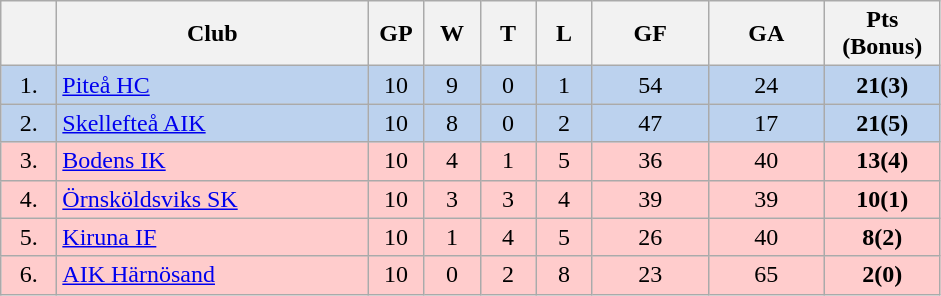<table class="wikitable">
<tr>
<th width="30"></th>
<th width="200">Club</th>
<th width="30">GP</th>
<th width="30">W</th>
<th width="30">T</th>
<th width="30">L</th>
<th width="70">GF</th>
<th width="70">GA</th>
<th width="70">Pts (Bonus)</th>
</tr>
<tr bgcolor="#BCD2EE" align="center">
<td>1.</td>
<td align="left"><a href='#'>Piteå HC</a></td>
<td>10</td>
<td>9</td>
<td>0</td>
<td>1</td>
<td>54</td>
<td>24</td>
<td><strong>21(3)</strong></td>
</tr>
<tr bgcolor="#BCD2EE" align="center">
<td>2.</td>
<td align="left"><a href='#'>Skellefteå AIK</a></td>
<td>10</td>
<td>8</td>
<td>0</td>
<td>2</td>
<td>47</td>
<td>17</td>
<td><strong>21(5)</strong></td>
</tr>
<tr bgcolor="#FFCCCC" align="center">
<td>3.</td>
<td align="left"><a href='#'>Bodens IK</a></td>
<td>10</td>
<td>4</td>
<td>1</td>
<td>5</td>
<td>36</td>
<td>40</td>
<td><strong>13(4)</strong></td>
</tr>
<tr bgcolor="#FFCCCC" align="center">
<td>4.</td>
<td align="left"><a href='#'>Örnsköldsviks SK</a></td>
<td>10</td>
<td>3</td>
<td>3</td>
<td>4</td>
<td>39</td>
<td>39</td>
<td><strong>10(1)</strong></td>
</tr>
<tr bgcolor="#FFCCCC" align="center">
<td>5.</td>
<td align="left"><a href='#'>Kiruna IF</a></td>
<td>10</td>
<td>1</td>
<td>4</td>
<td>5</td>
<td>26</td>
<td>40</td>
<td><strong>8(2)</strong></td>
</tr>
<tr bgcolor="#FFCCCC" align="center">
<td>6.</td>
<td align="left"><a href='#'>AIK Härnösand</a></td>
<td>10</td>
<td>0</td>
<td>2</td>
<td>8</td>
<td>23</td>
<td>65</td>
<td><strong>2(0)</strong></td>
</tr>
</table>
